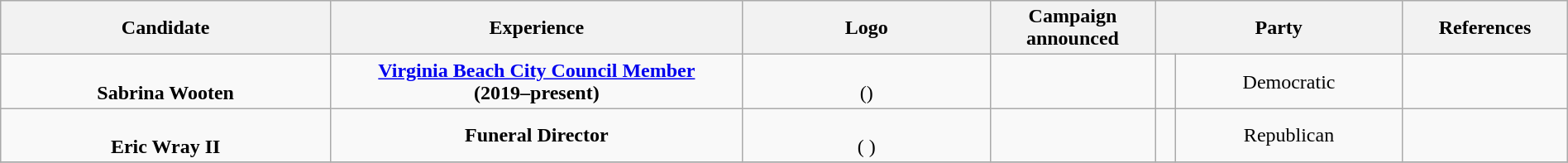<table class="wikitable sortable" style="text-align: center; width: 100%;">
<tr>
<th scope="col" align="center" style="width: 20%;">Candidate</th>
<th scope="col" align="center" style="width: 25%;">Experience</th>
<th scope="col" align="center" style="width: 15%;">Logo</th>
<th scope="col" align="center" style="width: 10%;">Campaign announced</th>
<th scope="col" align="center" style="width: 15%;" colspan="2" class="unsortable">Party<br></th>
<th scope="col" align="center" style="width: 10%;">References</th>
</tr>
<tr>
<td><br><strong>Sabrina Wooten</strong></td>
<td><strong><a href='#'>Virginia Beach City Council Member</a><br>(2019–present)</strong></td>
<td><br>()</td>
<td></td>
<td bgcolor=></td>
<td>Democratic</td>
<td></td>
</tr>
<tr>
<td><br><strong>Eric Wray II</strong></td>
<td><strong>Funeral Director</strong></td>
<td><br>( )</td>
<td></td>
<td bgcolor=></td>
<td>Republican</td>
<td></td>
</tr>
<tr>
</tr>
</table>
